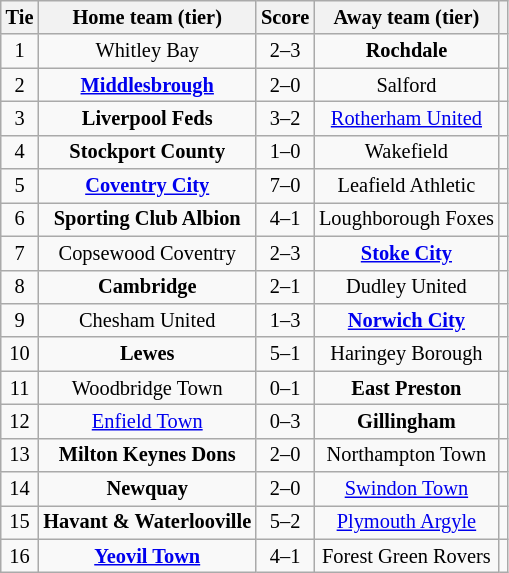<table class="wikitable" style="text-align:center; font-size:85%">
<tr>
<th>Tie</th>
<th>Home team (tier)</th>
<th>Score</th>
<th>Away team (tier)</th>
<th></th>
</tr>
<tr>
<td align="center">1</td>
<td>Whitley Bay</td>
<td align="center">2–3</td>
<td><strong>Rochdale</strong></td>
<td></td>
</tr>
<tr>
<td align="center">2</td>
<td><strong><a href='#'>Middlesbrough</a></strong></td>
<td align="center">2–0</td>
<td>Salford</td>
<td></td>
</tr>
<tr>
<td align="center">3</td>
<td><strong>Liverpool Feds</strong></td>
<td align="center">3–2</td>
<td><a href='#'>Rotherham United</a></td>
<td></td>
</tr>
<tr>
<td align="center">4</td>
<td><strong>Stockport County</strong></td>
<td align="center">1–0</td>
<td>Wakefield</td>
<td></td>
</tr>
<tr>
<td align="center">5</td>
<td><strong><a href='#'>Coventry City</a></strong></td>
<td align="center">7–0</td>
<td>Leafield Athletic</td>
<td></td>
</tr>
<tr>
<td align="center">6</td>
<td><strong>Sporting Club Albion</strong></td>
<td align="center">4–1</td>
<td>Loughborough Foxes</td>
<td></td>
</tr>
<tr>
<td align="center">7</td>
<td>Copsewood Coventry</td>
<td align="center">2–3</td>
<td><strong><a href='#'>Stoke City</a></strong></td>
<td></td>
</tr>
<tr>
<td align="center">8</td>
<td><strong>Cambridge</strong></td>
<td align="center">2–1  </td>
<td>Dudley United</td>
<td></td>
</tr>
<tr>
<td align="center">9</td>
<td>Chesham United</td>
<td align="center">1–3</td>
<td><strong><a href='#'>Norwich City</a></strong></td>
<td></td>
</tr>
<tr>
<td align="center">10</td>
<td><strong>Lewes</strong></td>
<td align="center">5–1</td>
<td>Haringey Borough</td>
<td></td>
</tr>
<tr>
<td align="center">11</td>
<td>Woodbridge Town</td>
<td align="center">0–1</td>
<td><strong>East Preston</strong></td>
<td></td>
</tr>
<tr>
<td align="center">12</td>
<td><a href='#'>Enfield Town</a></td>
<td align="center">0–3</td>
<td><strong>Gillingham</strong></td>
<td></td>
</tr>
<tr>
<td align="center">13</td>
<td><strong>Milton Keynes Dons</strong></td>
<td align="center">2–0</td>
<td>Northampton Town</td>
<td></td>
</tr>
<tr>
<td align="center">14</td>
<td><strong>Newquay</strong></td>
<td align="center">2–0</td>
<td><a href='#'>Swindon Town</a></td>
<td></td>
</tr>
<tr>
<td align="center">15</td>
<td><strong>Havant & Waterlooville</strong></td>
<td align="center">5–2</td>
<td><a href='#'>Plymouth Argyle</a></td>
<td></td>
</tr>
<tr>
<td align="center">16</td>
<td><strong><a href='#'>Yeovil Town</a></strong></td>
<td align="center">4–1</td>
<td>Forest Green Rovers</td>
<td></td>
</tr>
</table>
